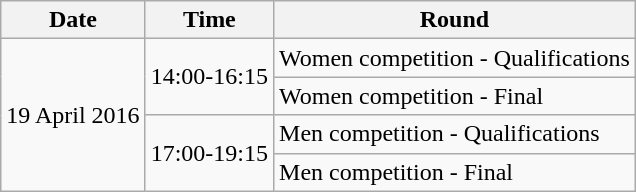<table class="wikitable">
<tr>
<th>Date</th>
<th>Time</th>
<th>Round</th>
</tr>
<tr>
<td rowspan=4>19 April 2016</td>
<td rowspan=2>14:00-16:15</td>
<td>Women competition - Qualifications</td>
</tr>
<tr>
<td>Women competition - Final</td>
</tr>
<tr>
<td rowspan=2>17:00-19:15</td>
<td>Men competition - Qualifications</td>
</tr>
<tr>
<td>Men competition - Final</td>
</tr>
</table>
